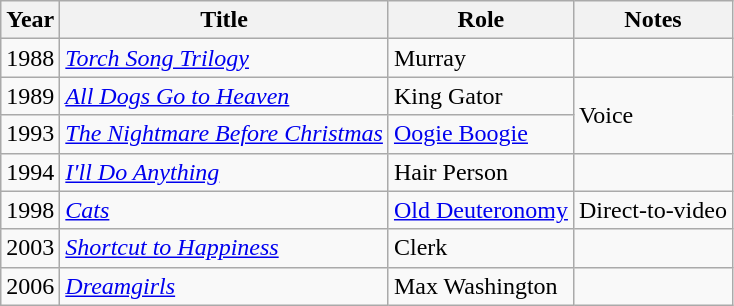<table class="wikitable">
<tr>
<th>Year</th>
<th>Title</th>
<th>Role</th>
<th>Notes</th>
</tr>
<tr>
<td>1988</td>
<td><em><a href='#'>Torch Song Trilogy</a></em></td>
<td>Murray</td>
<td></td>
</tr>
<tr>
<td>1989</td>
<td><em><a href='#'>All Dogs Go to Heaven</a></em></td>
<td>King Gator</td>
<td rowspan="2">Voice</td>
</tr>
<tr>
<td>1993</td>
<td><em><a href='#'>The Nightmare Before Christmas</a></em></td>
<td><a href='#'>Oogie Boogie</a></td>
</tr>
<tr>
<td>1994</td>
<td><em><a href='#'>I'll Do Anything</a></em></td>
<td>Hair Person</td>
<td></td>
</tr>
<tr>
<td>1998</td>
<td><em><a href='#'>Cats</a></em></td>
<td><a href='#'>Old Deuteronomy</a></td>
<td>Direct-to-video</td>
</tr>
<tr>
<td>2003</td>
<td><em><a href='#'>Shortcut to Happiness</a></em></td>
<td>Clerk</td>
<td></td>
</tr>
<tr>
<td>2006</td>
<td><em><a href='#'>Dreamgirls</a></em></td>
<td>Max Washington</td>
<td></td>
</tr>
</table>
